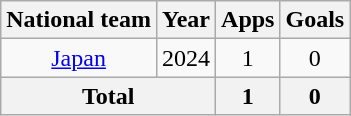<table class="wikitable" style="text-align:center">
<tr>
<th>National team</th>
<th>Year</th>
<th>Apps</th>
<th>Goals</th>
</tr>
<tr>
<td rowspan="1"><a href='#'>Japan</a></td>
<td>2024</td>
<td>1</td>
<td>0</td>
</tr>
<tr>
<th colspan="2">Total</th>
<th>1</th>
<th>0</th>
</tr>
</table>
